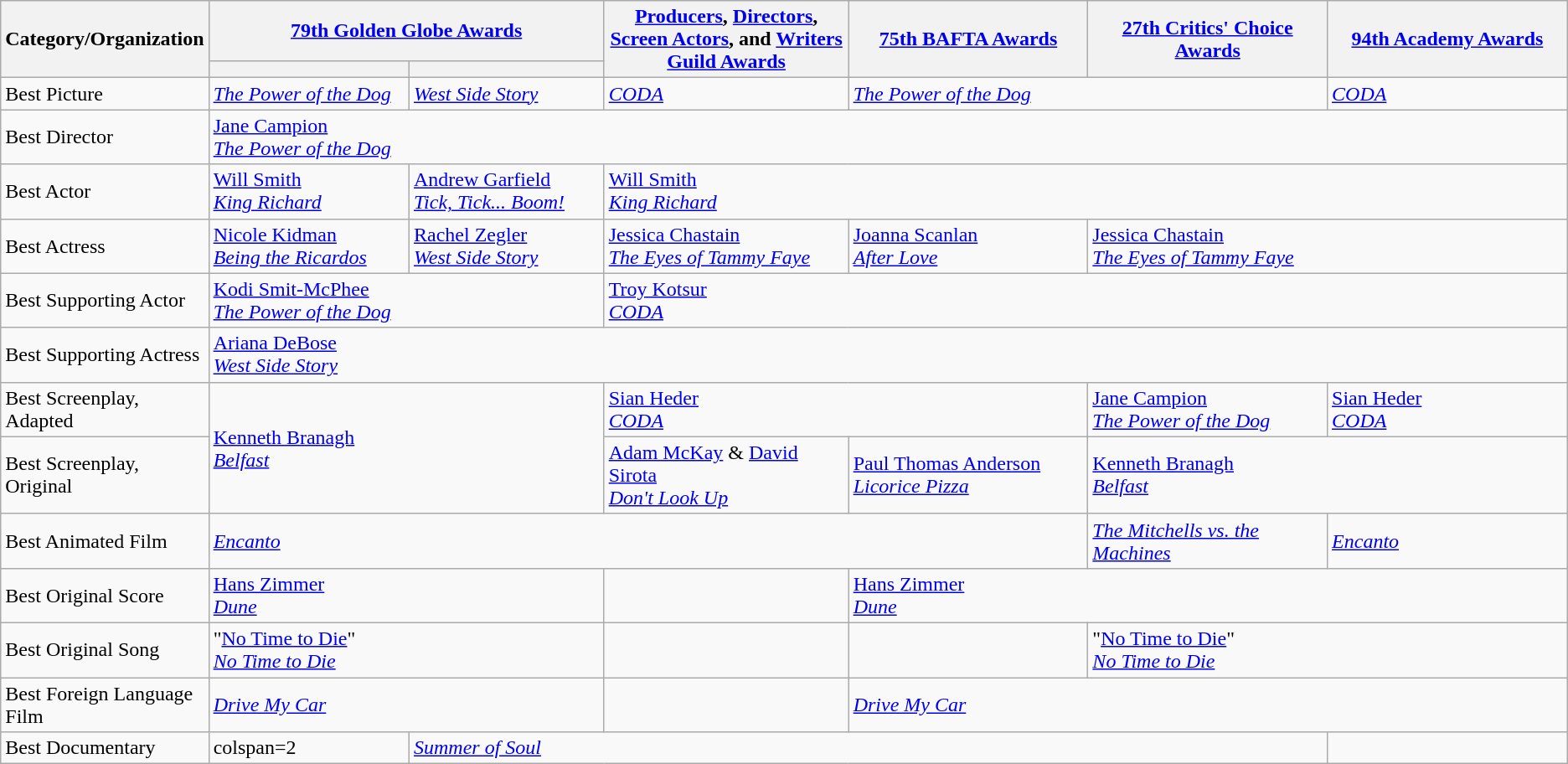<table class="wikitable">
<tr>
<th rowspan="2" style="width:20px;">Category/Organization</th>
<th colspan="2" style="width:250px;"><a href='#'>79th Golden Globe Awards</a><br></th>
<th rowspan="2" style="width:250px;"><a href='#'>Producers</a>, <a href='#'>Directors</a>, <a href='#'>Screen Actors</a>, and <a href='#'>Writers Guild Awards</a><br></th>
<th rowspan="2" style="width:250px;"><a href='#'>75th BAFTA Awards</a><br></th>
<th rowspan="2" style="width:250px;"><a href='#'>27th Critics' Choice Awards</a><br></th>
<th rowspan="2" style="width:250px;"><a href='#'>94th Academy Awards</a><br></th>
</tr>
<tr>
<th width=200></th>
<th style="width:200px;"></th>
</tr>
<tr>
<td>Best Picture</td>
<td><em><a href='#'>The Power of the Dog</a></em></td>
<td><em><a href='#'>West Side Story</a></em></td>
<td><em><a href='#'>CODA</a></em></td>
<td colspan="2"><em><a href='#'>The Power of the Dog</a></em></td>
<td><em><a href='#'>CODA</a></em></td>
</tr>
<tr>
<td>Best Director</td>
<td colspan="6"><a href='#'>Jane Campion</a><br><em><a href='#'>The Power of the Dog</a></em></td>
</tr>
<tr>
<td>Best Actor</td>
<td><a href='#'>Will Smith</a><br><em><a href='#'>King Richard</a></em></td>
<td><a href='#'>Andrew Garfield</a><br><em><a href='#'>Tick, Tick... Boom!</a></em></td>
<td colspan="4"><a href='#'>Will Smith</a><br><em><a href='#'>King Richard</a></em></td>
</tr>
<tr>
<td>Best Actress</td>
<td><a href='#'>Nicole Kidman</a><br><em><a href='#'>Being the Ricardos</a></em></td>
<td><a href='#'>Rachel Zegler</a><br><em><a href='#'>West Side Story</a></em></td>
<td><a href='#'>Jessica Chastain</a><br><em><a href='#'>The Eyes of Tammy Faye</a></em></td>
<td><a href='#'>Joanna Scanlan</a><br><em><a href='#'>After Love</a></em></td>
<td colspan="2"><a href='#'>Jessica Chastain</a><br><em><a href='#'>The Eyes of Tammy Faye</a></em></td>
</tr>
<tr>
<td>Best Supporting Actor</td>
<td colspan="2"><a href='#'>Kodi Smit-McPhee</a><br><em><a href='#'>The Power of the Dog</a></em></td>
<td colspan="4"><a href='#'>Troy Kotsur</a><br><em><a href='#'>CODA</a></em></td>
</tr>
<tr>
<td>Best Supporting Actress</td>
<td colspan="6"><a href='#'>Ariana DeBose</a><br><em><a href='#'>West Side Story</a></em></td>
</tr>
<tr>
<td>Best Screenplay, Adapted</td>
<td colspan=2 rowspan=2><a href='#'>Kenneth Branagh</a><br><em><a href='#'>Belfast</a></em></td>
<td colspan="2"><a href='#'>Sian Heder</a><br><em><a href='#'>CODA</a></em></td>
<td><a href='#'>Jane Campion</a><br><em><a href='#'>The Power of the Dog</a></em></td>
<td><a href='#'>Sian Heder</a><br><em><a href='#'>CODA</a></em></td>
</tr>
<tr>
<td>Best Screenplay, Original</td>
<td><a href='#'>Adam McKay</a> & <a href='#'>David Sirota</a><br><em><a href='#'>Don't Look Up</a></em></td>
<td><a href='#'>Paul Thomas Anderson</a><br><em><a href='#'>Licorice Pizza</a></em></td>
<td colspan="2"><a href='#'>Kenneth Branagh</a><br><em><a href='#'>Belfast</a></em></td>
</tr>
<tr>
<td>Best Animated Film</td>
<td colspan="4"><em><a href='#'>Encanto</a></em></td>
<td><em><a href='#'>The Mitchells vs. the Machines</a></em></td>
<td><em><a href='#'>Encanto</a></em></td>
</tr>
<tr>
<td>Best Original Score</td>
<td colspan="2"><a href='#'>Hans Zimmer</a><br><em><a href='#'>Dune</a></em></td>
<td></td>
<td colspan="3"><a href='#'>Hans Zimmer</a><br><em><a href='#'>Dune</a></em></td>
</tr>
<tr>
<td>Best Original Song</td>
<td colspan="2">"<a href='#'>No Time to Die</a>"<br><em><a href='#'>No Time to Die</a></em></td>
<td></td>
<td></td>
<td colspan="2">"<a href='#'>No Time to Die</a>"<br><em><a href='#'>No Time to Die</a></em></td>
</tr>
<tr>
<td>Best Foreign Language Film</td>
<td colspan="2"><em><a href='#'>Drive My Car</a></em></td>
<td></td>
<td colspan="3"><em><a href='#'>Drive My Car</a></em></td>
</tr>
<tr>
<td>Best Documentary</td>
<td>colspan=2 </td>
<td colspan="4"><em><a href='#'>Summer of Soul</a></em></td>
</tr>
</table>
